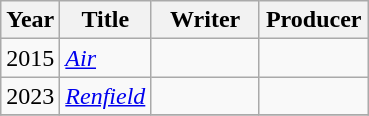<table class="wikitable">
<tr>
<th>Year</th>
<th>Title</th>
<th width=65>Writer</th>
<th width=65>Producer</th>
</tr>
<tr>
<td>2015</td>
<td><em><a href='#'>Air</a></em></td>
<td></td>
<td></td>
</tr>
<tr>
<td>2023</td>
<td><em><a href='#'>Renfield</a></em></td>
<td></td>
<td></td>
</tr>
<tr>
</tr>
</table>
